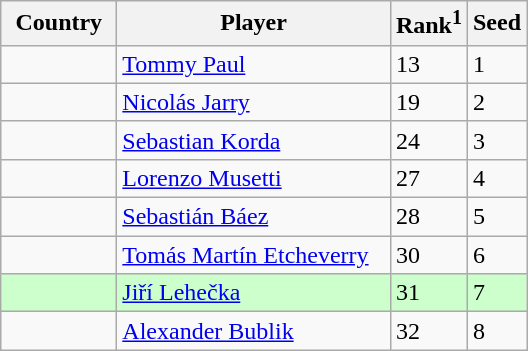<table class="sortable wikitable">
<tr>
<th width=70>Country</th>
<th width=175>Player</th>
<th>Rank<sup>1</sup></th>
<th>Seed</th>
</tr>
<tr>
<td></td>
<td><a href='#'>Tommy Paul</a></td>
<td>13</td>
<td>1</td>
</tr>
<tr>
<td></td>
<td><a href='#'>Nicolás Jarry</a></td>
<td>19</td>
<td>2</td>
</tr>
<tr>
<td></td>
<td><a href='#'>Sebastian Korda</a></td>
<td>24</td>
<td>3</td>
</tr>
<tr>
<td></td>
<td><a href='#'>Lorenzo Musetti</a></td>
<td>27</td>
<td>4</td>
</tr>
<tr>
<td></td>
<td><a href='#'>Sebastián Báez</a></td>
<td>28</td>
<td>5</td>
</tr>
<tr>
<td></td>
<td><a href='#'>Tomás Martín Etcheverry</a></td>
<td>30</td>
<td>6</td>
</tr>
<tr bgcolor=#cfc>
<td></td>
<td><a href='#'>Jiří Lehečka</a></td>
<td>31</td>
<td>7</td>
</tr>
<tr>
<td></td>
<td><a href='#'>Alexander Bublik</a></td>
<td>32</td>
<td>8</td>
</tr>
</table>
